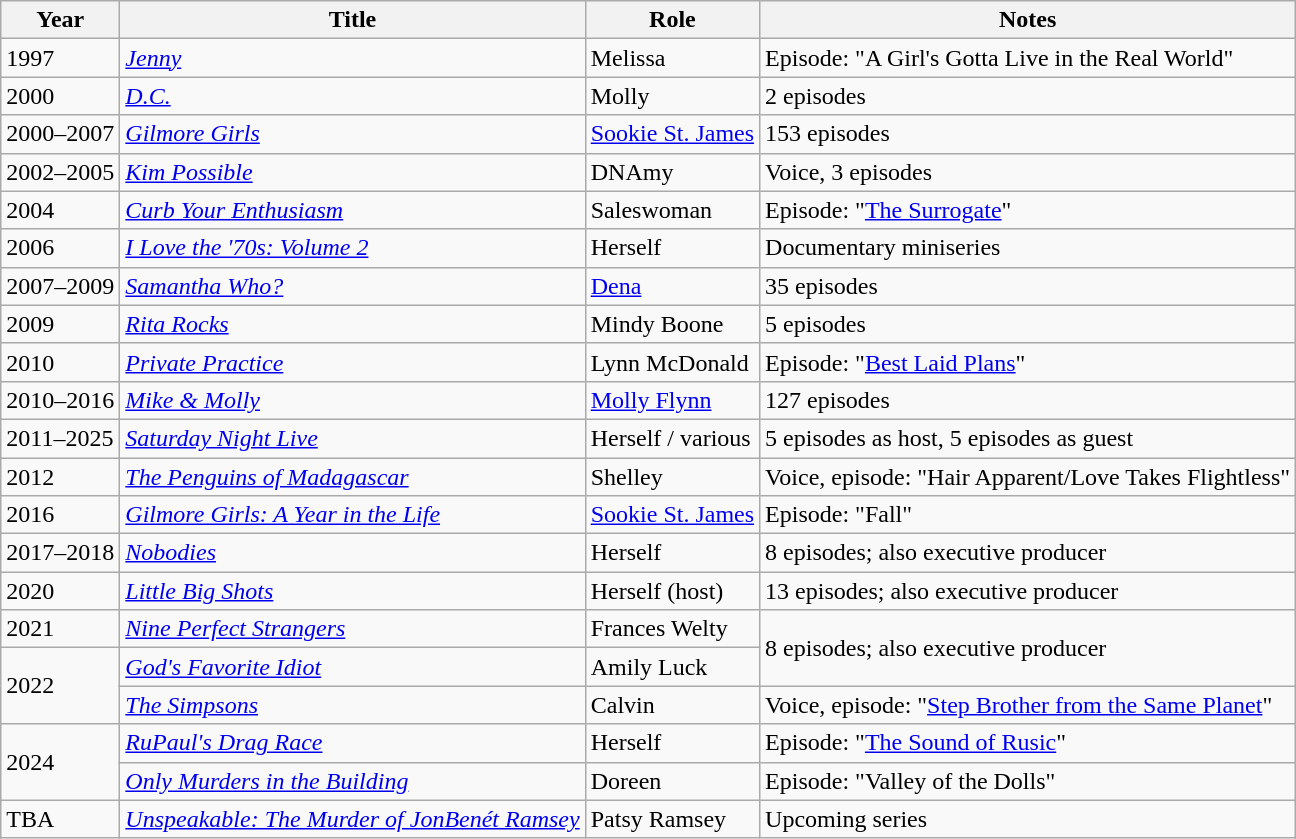<table class="wikitable sortable">
<tr>
<th>Year</th>
<th>Title</th>
<th>Role</th>
<th class="unsortable">Notes</th>
</tr>
<tr>
<td>1997</td>
<td><em><a href='#'>Jenny</a></em></td>
<td>Melissa</td>
<td>Episode: "A Girl's Gotta Live in the Real World"</td>
</tr>
<tr>
<td>2000</td>
<td><em><a href='#'>D.C.</a></em></td>
<td>Molly</td>
<td>2 episodes</td>
</tr>
<tr>
<td>2000–2007</td>
<td><em><a href='#'>Gilmore Girls</a></em></td>
<td><a href='#'>Sookie St. James</a></td>
<td>153 episodes</td>
</tr>
<tr>
<td>2002–2005</td>
<td><em><a href='#'>Kim Possible</a></em></td>
<td>DNAmy</td>
<td>Voice, 3 episodes</td>
</tr>
<tr>
<td>2004</td>
<td><em><a href='#'>Curb Your Enthusiasm</a></em></td>
<td>Saleswoman</td>
<td>Episode: "<a href='#'>The Surrogate</a>"</td>
</tr>
<tr>
<td>2006</td>
<td><em><a href='#'>I Love the '70s: Volume 2</a></em></td>
<td>Herself</td>
<td>Documentary miniseries</td>
</tr>
<tr>
<td>2007–2009</td>
<td><em><a href='#'>Samantha Who?</a></em></td>
<td><a href='#'>Dena</a></td>
<td>35 episodes</td>
</tr>
<tr>
<td>2009</td>
<td><em><a href='#'>Rita Rocks</a></em></td>
<td>Mindy Boone</td>
<td>5 episodes</td>
</tr>
<tr>
<td>2010</td>
<td><em><a href='#'>Private Practice</a></em></td>
<td>Lynn McDonald</td>
<td>Episode: "<a href='#'>Best Laid Plans</a>"</td>
</tr>
<tr>
<td>2010–2016</td>
<td><em><a href='#'>Mike & Molly</a></em></td>
<td><a href='#'>Molly Flynn</a></td>
<td>127 episodes</td>
</tr>
<tr>
<td>2011–2025</td>
<td><em><a href='#'>Saturday Night Live</a></em></td>
<td>Herself / various</td>
<td>5 episodes as host, 5 episodes as guest</td>
</tr>
<tr>
<td>2012</td>
<td><em><a href='#'>The Penguins of Madagascar</a></em></td>
<td>Shelley</td>
<td>Voice, episode: "Hair Apparent/Love Takes Flightless"</td>
</tr>
<tr>
<td>2016</td>
<td><em><a href='#'>Gilmore Girls: A Year in the Life</a></em></td>
<td><a href='#'>Sookie St. James</a></td>
<td>Episode: "Fall"</td>
</tr>
<tr>
<td>2017–2018</td>
<td><em><a href='#'>Nobodies</a></em></td>
<td>Herself</td>
<td>8 episodes; also executive producer</td>
</tr>
<tr>
<td>2020</td>
<td><em><a href='#'>Little Big Shots</a></em></td>
<td>Herself (host)</td>
<td>13 episodes; also executive producer</td>
</tr>
<tr>
<td>2021</td>
<td><em><a href='#'>Nine Perfect Strangers</a></em></td>
<td>Frances Welty</td>
<td rowspan="2">8 episodes; also executive producer</td>
</tr>
<tr>
<td rowspan="2">2022</td>
<td><em><a href='#'>God's Favorite Idiot</a></em></td>
<td>Amily Luck</td>
</tr>
<tr>
<td><em><a href='#'>The Simpsons</a></em></td>
<td>Calvin</td>
<td>Voice, episode: "<a href='#'>Step Brother from the Same Planet</a>"</td>
</tr>
<tr>
<td rowspan="2">2024</td>
<td><em><a href='#'>RuPaul's Drag Race</a></em></td>
<td>Herself</td>
<td>Episode: "<a href='#'>The Sound of Rusic</a>"</td>
</tr>
<tr>
<td><em><a href='#'>Only Murders in the Building</a></em></td>
<td>Doreen</td>
<td>Episode: "Valley of the Dolls"</td>
</tr>
<tr>
<td>TBA</td>
<td><em><a href='#'>Unspeakable: The Murder of JonBenét Ramsey</a></em></td>
<td>Patsy Ramsey</td>
<td>Upcoming series</td>
</tr>
</table>
